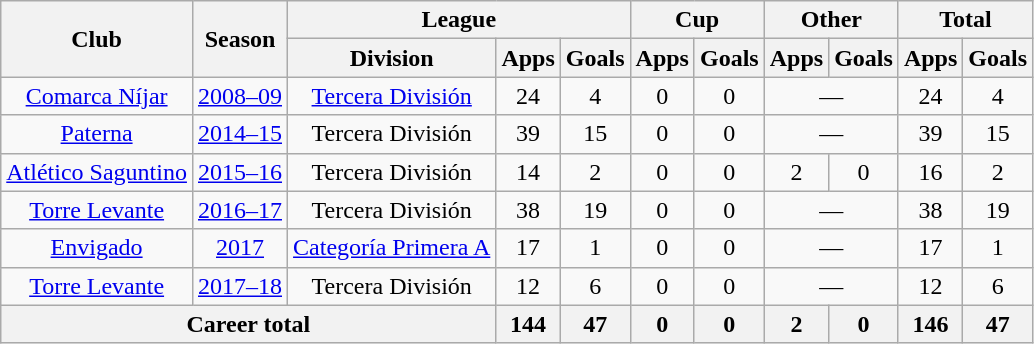<table class="wikitable" style="text-align: center;">
<tr>
<th rowspan="2">Club</th>
<th rowspan="2">Season</th>
<th colspan="3">League</th>
<th colspan="2">Cup</th>
<th colspan="2">Other</th>
<th colspan="2">Total</th>
</tr>
<tr>
<th>Division</th>
<th>Apps</th>
<th>Goals</th>
<th>Apps</th>
<th>Goals</th>
<th>Apps</th>
<th>Goals</th>
<th>Apps</th>
<th>Goals</th>
</tr>
<tr>
<td rowspan="1"><a href='#'>Comarca Níjar</a></td>
<td><a href='#'>2008–09</a></td>
<td><a href='#'>Tercera División</a></td>
<td>24</td>
<td>4</td>
<td>0</td>
<td>0</td>
<td colspan="2">—</td>
<td>24</td>
<td>4</td>
</tr>
<tr>
<td><a href='#'>Paterna</a></td>
<td><a href='#'>2014–15</a></td>
<td>Tercera División</td>
<td>39</td>
<td>15</td>
<td>0</td>
<td>0</td>
<td colspan="2">—</td>
<td>39</td>
<td>15</td>
</tr>
<tr>
<td><a href='#'>Atlético Saguntino</a></td>
<td><a href='#'>2015–16</a></td>
<td>Tercera División</td>
<td>14</td>
<td>2</td>
<td>0</td>
<td>0</td>
<td>2</td>
<td>0</td>
<td>16</td>
<td>2</td>
</tr>
<tr>
<td><a href='#'>Torre Levante</a></td>
<td><a href='#'>2016–17</a></td>
<td>Tercera División</td>
<td>38</td>
<td>19</td>
<td>0</td>
<td>0</td>
<td colspan="2">—</td>
<td>38</td>
<td>19</td>
</tr>
<tr>
<td><a href='#'>Envigado</a></td>
<td><a href='#'>2017</a></td>
<td><a href='#'>Categoría Primera A</a></td>
<td>17</td>
<td>1</td>
<td>0</td>
<td>0</td>
<td colspan="2">—</td>
<td>17</td>
<td>1</td>
</tr>
<tr>
<td><a href='#'>Torre Levante</a></td>
<td><a href='#'>2017–18</a></td>
<td>Tercera División</td>
<td>12</td>
<td>6</td>
<td>0</td>
<td>0</td>
<td colspan="2">—</td>
<td>12</td>
<td>6</td>
</tr>
<tr>
<th colspan="3">Career total</th>
<th>144</th>
<th>47</th>
<th>0</th>
<th>0</th>
<th>2</th>
<th>0</th>
<th>146</th>
<th>47</th>
</tr>
</table>
